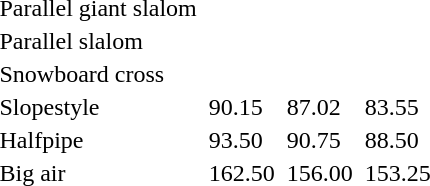<table>
<tr>
<td>Parallel giant slalom<br></td>
<td colspan=2></td>
<td colspan=2></td>
<td colspan=2></td>
</tr>
<tr>
<td>Parallel slalom<br></td>
<td colspan=2></td>
<td colspan=2></td>
<td colspan=2></td>
</tr>
<tr>
<td>Snowboard cross<br></td>
<td colspan=2></td>
<td colspan=2></td>
<td colspan=2></td>
</tr>
<tr>
<td>Slopestyle<br></td>
<td></td>
<td>90.15</td>
<td></td>
<td>87.02</td>
<td></td>
<td>83.55</td>
</tr>
<tr>
<td>Halfpipe<br></td>
<td></td>
<td>93.50</td>
<td></td>
<td>90.75</td>
<td></td>
<td>88.50</td>
</tr>
<tr>
<td>Big air<br></td>
<td></td>
<td>162.50</td>
<td></td>
<td>156.00</td>
<td></td>
<td>153.25</td>
</tr>
</table>
